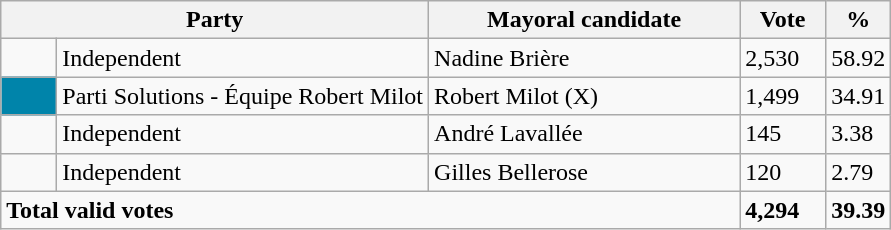<table class="wikitable">
<tr>
<th bgcolor="#DDDDFF" width="230px" colspan="2">Party</th>
<th bgcolor="#DDDDFF" width="200px">Mayoral candidate</th>
<th bgcolor="#DDDDFF" width="50px">Vote</th>
<th bgcolor="#DDDDFF" width="30px">%</th>
</tr>
<tr>
<td> </td>
<td>Independent</td>
<td>Nadine Brière</td>
<td>2,530</td>
<td>58.92</td>
</tr>
<tr>
<td bgcolor=#0084AA width="30px"> </td>
<td>Parti Solutions - Équipe Robert Milot</td>
<td>Robert Milot (X)</td>
<td>1,499</td>
<td>34.91</td>
</tr>
<tr>
<td> </td>
<td>Independent</td>
<td>André Lavallée</td>
<td>145</td>
<td>3.38</td>
</tr>
<tr>
<td> </td>
<td>Independent</td>
<td>Gilles Bellerose</td>
<td>120</td>
<td>2.79</td>
</tr>
<tr>
<td colspan="3"><strong>Total valid votes</strong></td>
<td><strong>4,294</strong></td>
<td><strong>39.39</strong></td>
</tr>
</table>
